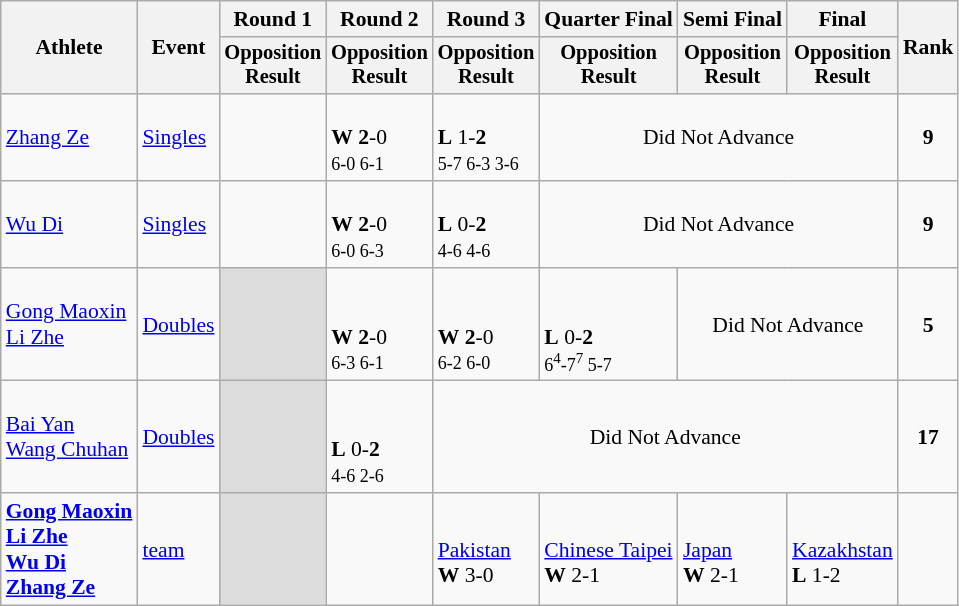<table class="wikitable" style="font-size:90%">
<tr>
<th rowspan=2>Athlete</th>
<th rowspan=2>Event</th>
<th>Round 1</th>
<th>Round 2</th>
<th>Round 3</th>
<th>Quarter Final</th>
<th>Semi Final</th>
<th>Final</th>
<th rowspan=2>Rank</th>
</tr>
<tr style="font-size:95%">
<th>Opposition<br>Result</th>
<th>Opposition<br>Result</th>
<th>Opposition<br>Result</th>
<th>Opposition<br>Result</th>
<th>Opposition<br>Result</th>
<th>Opposition<br>Result</th>
</tr>
<tr>
<td><a href='#'>Zhang Ze</a></td>
<td><a href='#'>Singles</a></td>
<td></td>
<td><br><strong>W</strong> <strong>2</strong>-0<br><small>6-0 6-1</small></td>
<td><br><strong>L</strong> 1-<strong>2</strong><br><small>5-7 6-3 3-6</small></td>
<td style="text-align:center;" colspan="3">Did Not Advance</td>
<td align=center><strong>9</strong></td>
</tr>
<tr>
<td><a href='#'>Wu Di</a></td>
<td><a href='#'>Singles</a></td>
<td></td>
<td><br><strong>W</strong> <strong>2</strong>-0<br><small>6-0 6-3</small></td>
<td><br><strong>L</strong> 0-<strong>2</strong><br><small>4-6 4-6</small></td>
<td style="text-align:center;" colspan="3">Did Not Advance</td>
<td align=center><strong>9</strong></td>
</tr>
<tr>
<td><a href='#'>Gong Maoxin</a><br><a href='#'>Li Zhe</a></td>
<td><a href='#'>Doubles</a></td>
<td style="background:#dcdcdc;"></td>
<td><br><br><strong>W</strong> <strong>2</strong>-0<br><small>6-3 6-1</small></td>
<td><br><br><strong>W</strong> <strong>2</strong>-0<br><small>6-2 6-0</small></td>
<td><br><br><strong>L</strong> 0-<strong>2</strong><br><small>6<sup>4</sup>-7<sup>7</sup> 5-7</small></td>
<td style="text-align:center;" colspan="2">Did Not Advance</td>
<td align=center><strong>5</strong></td>
</tr>
<tr>
<td><a href='#'>Bai Yan</a><br><a href='#'>Wang Chuhan</a></td>
<td><a href='#'>Doubles</a></td>
<td style="background:#dcdcdc;"></td>
<td><br><br><strong>L</strong> 0-<strong>2</strong><br><small>4-6 2-6</small></td>
<td style="text-align:center;" colspan="4">Did Not Advance</td>
<td align=center><strong>17</strong></td>
</tr>
<tr>
<td><strong><a href='#'>Gong Maoxin</a><br><a href='#'>Li Zhe</a><br><a href='#'>Wu Di</a><br><a href='#'>Zhang Ze</a></strong></td>
<td><a href='#'>team</a></td>
<td style="background:#dcdcdc;"></td>
<td></td>
<td><br><a href='#'>Pakistan</a><br><strong>W</strong> 3-0</td>
<td><br><a href='#'>Chinese Taipei</a><br><strong>W</strong> 2-1</td>
<td><br><a href='#'>Japan</a><br><strong>W</strong> 2-1</td>
<td><br><a href='#'>Kazakhstan</a><br><strong>L</strong> 1-2</td>
<td align=center></td>
</tr>
</table>
